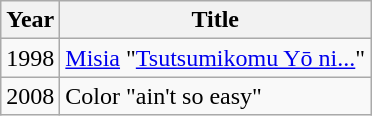<table class="wikitable">
<tr>
<th>Year</th>
<th>Title</th>
</tr>
<tr>
<td>1998</td>
<td><a href='#'>Misia</a> "<a href='#'>Tsutsumikomu Yō ni...</a>"</td>
</tr>
<tr>
<td>2008</td>
<td>Color "ain't so easy"</td>
</tr>
</table>
